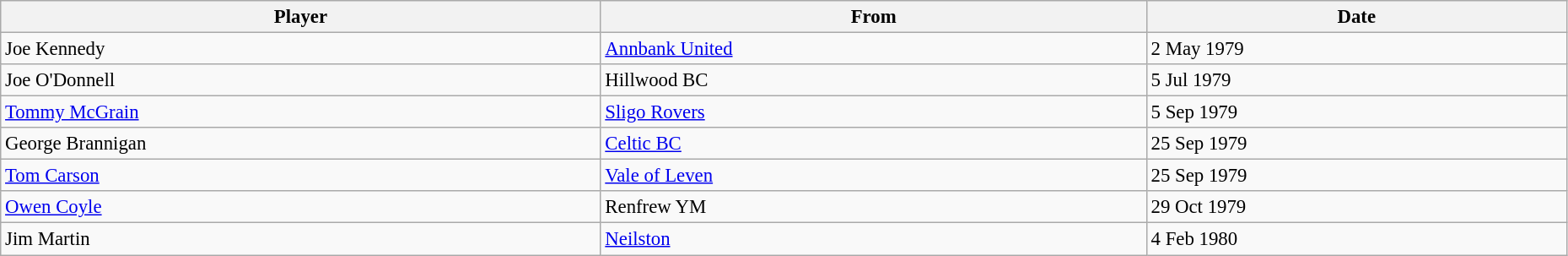<table class="wikitable" style="text-align:center; font-size:95%;width:98%; text-align:left">
<tr>
<th>Player</th>
<th>From</th>
<th>Date</th>
</tr>
<tr>
<td> Joe Kennedy</td>
<td> <a href='#'>Annbank United</a></td>
<td>2 May 1979</td>
</tr>
<tr>
<td> Joe O'Donnell</td>
<td> Hillwood BC</td>
<td>5 Jul 1979</td>
</tr>
<tr>
<td> <a href='#'>Tommy McGrain</a></td>
<td> <a href='#'>Sligo Rovers</a></td>
<td>5 Sep 1979</td>
</tr>
<tr>
<td> George Brannigan</td>
<td> <a href='#'>Celtic BC</a></td>
<td>25 Sep 1979</td>
</tr>
<tr>
<td> <a href='#'>Tom Carson</a></td>
<td> <a href='#'>Vale of Leven</a></td>
<td>25 Sep 1979</td>
</tr>
<tr>
<td> <a href='#'>Owen Coyle</a></td>
<td> Renfrew YM</td>
<td>29 Oct 1979</td>
</tr>
<tr>
<td> Jim Martin</td>
<td> <a href='#'>Neilston</a></td>
<td>4 Feb 1980</td>
</tr>
</table>
